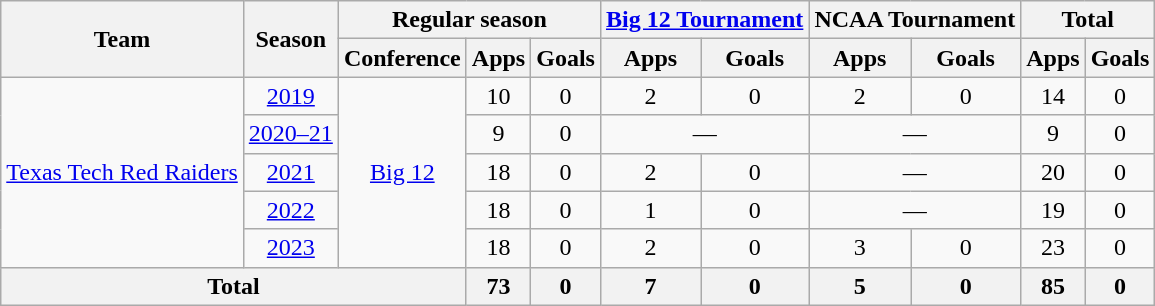<table class="wikitable" style="text-align: center;">
<tr>
<th rowspan="2">Team</th>
<th rowspan="2">Season</th>
<th colspan="3">Regular season</th>
<th colspan="2"><a href='#'>Big 12 Tournament</a></th>
<th colspan="2">NCAA Tournament</th>
<th colspan="2">Total</th>
</tr>
<tr>
<th>Conference</th>
<th>Apps</th>
<th>Goals</th>
<th>Apps</th>
<th>Goals</th>
<th>Apps</th>
<th>Goals</th>
<th>Apps</th>
<th>Goals</th>
</tr>
<tr>
<td rowspan="5"><a href='#'>Texas Tech Red Raiders</a></td>
<td><a href='#'>2019</a></td>
<td rowspan="5"><a href='#'>Big 12</a></td>
<td>10</td>
<td>0</td>
<td>2</td>
<td>0</td>
<td>2</td>
<td>0</td>
<td>14</td>
<td>0</td>
</tr>
<tr>
<td><a href='#'>2020–21</a></td>
<td>9</td>
<td>0</td>
<td colspan="2">—</td>
<td colspan="2">—</td>
<td>9</td>
<td>0</td>
</tr>
<tr>
<td><a href='#'>2021</a></td>
<td>18</td>
<td>0</td>
<td>2</td>
<td>0</td>
<td colspan="2">—</td>
<td>20</td>
<td>0</td>
</tr>
<tr>
<td><a href='#'>2022</a></td>
<td>18</td>
<td>0</td>
<td>1</td>
<td>0</td>
<td colspan="2">—</td>
<td>19</td>
<td>0</td>
</tr>
<tr>
<td><a href='#'>2023</a></td>
<td>18</td>
<td>0</td>
<td>2</td>
<td>0</td>
<td>3</td>
<td>0</td>
<td>23</td>
<td>0</td>
</tr>
<tr>
<th colspan="3">Total</th>
<th>73</th>
<th>0</th>
<th>7</th>
<th>0</th>
<th>5</th>
<th>0</th>
<th>85</th>
<th>0</th>
</tr>
</table>
